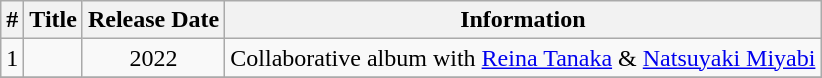<table class="wikitable">
<tr>
<th>#</th>
<th>Title</th>
<th>Release Date</th>
<th>Information</th>
</tr>
<tr>
<td align="center">1</td>
<td></td>
<td align="center">2022</td>
<td>Collaborative album with <a href='#'>Reina Tanaka</a> & <a href='#'>Natsuyaki Miyabi</a></td>
</tr>
<tr>
</tr>
</table>
